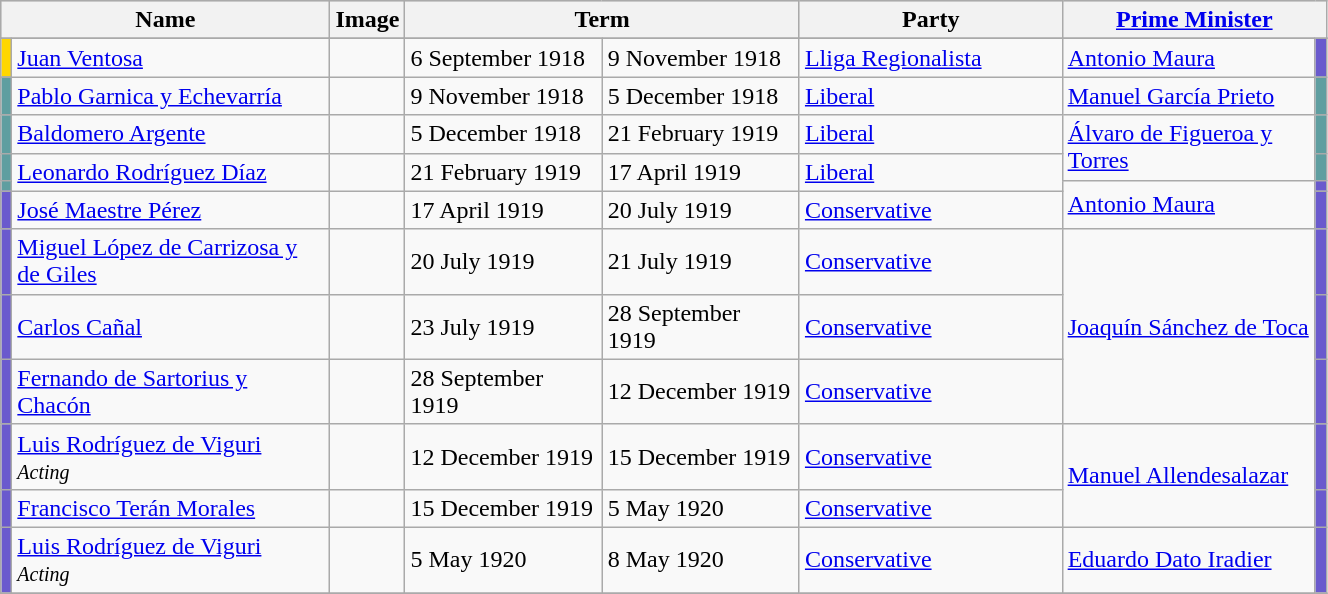<table class="wikitable" width=70%>
<tr style="background-color:#cccccc;">
<th colspan=2 width=25%>Name</th>
<th width=75>Image</th>
<th colspan=2 width=30%>Term</th>
<th width=20%>Party</th>
<th colspan=2 width=20%><a href='#'>Prime Minister</a></th>
</tr>
<tr style="background-color:#cccccc;">
</tr>
<tr>
<td bgcolor=#FFD700></td>
<td><a href='#'>Juan Ventosa</a></td>
<td></td>
<td>6 September 1918</td>
<td>9 November 1918</td>
<td><a href='#'>Lliga Regionalista</a></td>
<td><a href='#'>Antonio Maura</a></td>
<td bgcolor=SlateBlue></td>
</tr>
<tr>
<td bgcolor=CadetBlue></td>
<td><a href='#'>Pablo Garnica y Echevarría</a></td>
<td></td>
<td>9 November 1918</td>
<td>5 December 1918</td>
<td><a href='#'>Liberal</a></td>
<td><a href='#'>Manuel García Prieto</a></td>
<td bgcolor=CadetBlue></td>
</tr>
<tr>
<td bgcolor=CadetBlue></td>
<td><a href='#'>Baldomero Argente</a></td>
<td></td>
<td>5 December 1918</td>
<td>21 February 1919</td>
<td><a href='#'>Liberal</a></td>
<td rowspan=2><a href='#'>Álvaro de Figueroa y Torres</a></td>
<td bgcolor=CadetBlue></td>
</tr>
<tr>
<td bgcolor=CadetBlue></td>
<td rowspan="2"><a href='#'>Leonardo Rodríguez Díaz</a></td>
<td rowspan="2"></td>
<td rowspan="2">21 February 1919</td>
<td rowspan="2">17 April 1919</td>
<td rowspan="2"><a href='#'>Liberal</a></td>
<td bgcolor=CadetBlue></td>
</tr>
<tr>
<td bgcolor=CadetBlue></td>
<td rowspan="2"><a href='#'>Antonio Maura</a></td>
<td bgcolor=SlateBlue></td>
</tr>
<tr>
<td bgcolor=SlateBlue></td>
<td><a href='#'>José Maestre Pérez</a></td>
<td></td>
<td>17 April 1919</td>
<td>20 July 1919</td>
<td><a href='#'>Conservative</a></td>
<td bgcolor=SlateBlue></td>
</tr>
<tr>
<td bgcolor=SlateBlue></td>
<td><a href='#'>Miguel López de Carrizosa y de Giles</a></td>
<td></td>
<td>20 July 1919</td>
<td>21 July 1919</td>
<td><a href='#'>Conservative</a></td>
<td rowspan=3><a href='#'>Joaquín Sánchez de Toca</a></td>
<td bgcolor=SlateBlue></td>
</tr>
<tr>
<td bgcolor=SlateBlue></td>
<td><a href='#'>Carlos Cañal</a></td>
<td></td>
<td>23 July 1919</td>
<td>28 September 1919</td>
<td><a href='#'>Conservative</a></td>
<td bgcolor=SlateBlue></td>
</tr>
<tr>
<td bgcolor=SlateBlue></td>
<td><a href='#'>Fernando de Sartorius y Chacón</a></td>
<td></td>
<td>28 September 1919</td>
<td>12 December 1919</td>
<td><a href='#'>Conservative</a></td>
<td bgcolor=SlateBlue></td>
</tr>
<tr>
<td bgcolor=SlateBlue></td>
<td><a href='#'>Luis Rodríguez de Viguri</a><br><small><em>Acting</em></small></td>
<td></td>
<td>12 December 1919</td>
<td>15 December 1919</td>
<td><a href='#'>Conservative</a></td>
<td rowspan=2><a href='#'>Manuel Allendesalazar</a></td>
<td bgcolor=SlateBlue></td>
</tr>
<tr>
<td bgcolor=SlateBlue></td>
<td><a href='#'>Francisco Terán Morales</a></td>
<td></td>
<td>15 December 1919</td>
<td>5 May 1920</td>
<td><a href='#'>Conservative</a></td>
<td bgcolor=SlateBlue></td>
</tr>
<tr>
<td bgcolor=SlateBlue></td>
<td><a href='#'>Luis Rodríguez de Viguri</a><br><small><em>Acting</em></small></td>
<td></td>
<td>5 May 1920</td>
<td>8 May 1920</td>
<td><a href='#'>Conservative</a></td>
<td><a href='#'>Eduardo Dato Iradier</a></td>
<td bgcolor=SlateBlue></td>
</tr>
<tr>
</tr>
</table>
